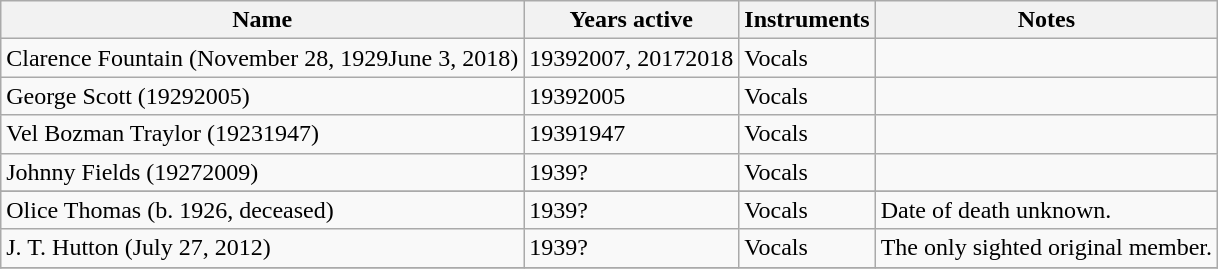<table class="wikitable">
<tr>
<th>Name</th>
<th>Years active</th>
<th>Instruments</th>
<th>Notes</th>
</tr>
<tr>
<td>Clarence Fountain (November 28, 1929June 3, 2018)</td>
<td>19392007, 20172018</td>
<td>Vocals</td>
<td></td>
</tr>
<tr>
<td>George Scott (19292005)</td>
<td>19392005</td>
<td>Vocals</td>
<td></td>
</tr>
<tr>
<td>Vel Bozman Traylor (19231947)</td>
<td>19391947</td>
<td>Vocals</td>
<td></td>
</tr>
<tr>
<td>Johnny Fields (19272009)</td>
<td>1939?</td>
<td>Vocals</td>
<td></td>
</tr>
<tr>
</tr>
<tr>
<td>Olice Thomas (b. 1926, deceased)</td>
<td>1939?</td>
<td>Vocals</td>
<td>Date of death unknown.</td>
</tr>
<tr>
<td>J. T. Hutton (July 27, 2012)</td>
<td>1939?</td>
<td>Vocals</td>
<td>The only sighted original member.</td>
</tr>
<tr>
</tr>
</table>
